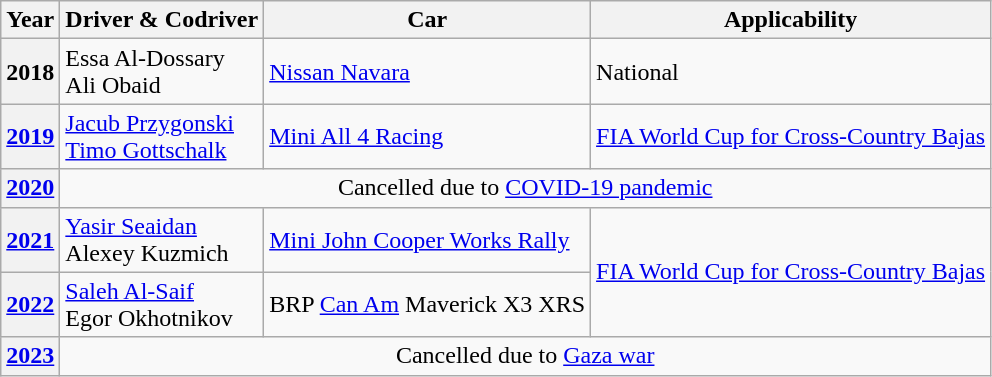<table class="wikitable">
<tr>
<th>Year</th>
<th>Driver & Codriver</th>
<th>Car</th>
<th>Applicability</th>
</tr>
<tr>
<th>2018</th>
<td> Essa Al-Dossary<br> Ali Obaid</td>
<td><a href='#'>Nissan Navara</a></td>
<td>National</td>
</tr>
<tr>
<th><a href='#'>2019</a></th>
<td> <a href='#'>Jacub Przygonski</a><br> <a href='#'>Timo Gottschalk</a></td>
<td><a href='#'>Mini All 4 Racing</a></td>
<td><a href='#'>FIA World Cup for Cross-Country Bajas</a></td>
</tr>
<tr>
<th><a href='#'>2020</a></th>
<td colspan="4" align=center>Cancelled due to <a href='#'>COVID-19 pandemic</a></td>
</tr>
<tr>
<th><a href='#'>2021</a></th>
<td> <a href='#'>Yasir Seaidan</a><br> Alexey Kuzmich</td>
<td><a href='#'>Mini John Cooper Works Rally</a></td>
<td rowspan="2"><a href='#'>FIA World Cup for Cross-Country Bajas</a></td>
</tr>
<tr>
<th><a href='#'>2022</a></th>
<td> <a href='#'>Saleh Al-Saif</a><br> Egor Okhotnikov</td>
<td>BRP <a href='#'>Can Am</a> Maverick X3 XRS</td>
</tr>
<tr>
<th><a href='#'>2023</a></th>
<td colspan="4" align=center>Cancelled due to <a href='#'>Gaza war</a></td>
</tr>
</table>
